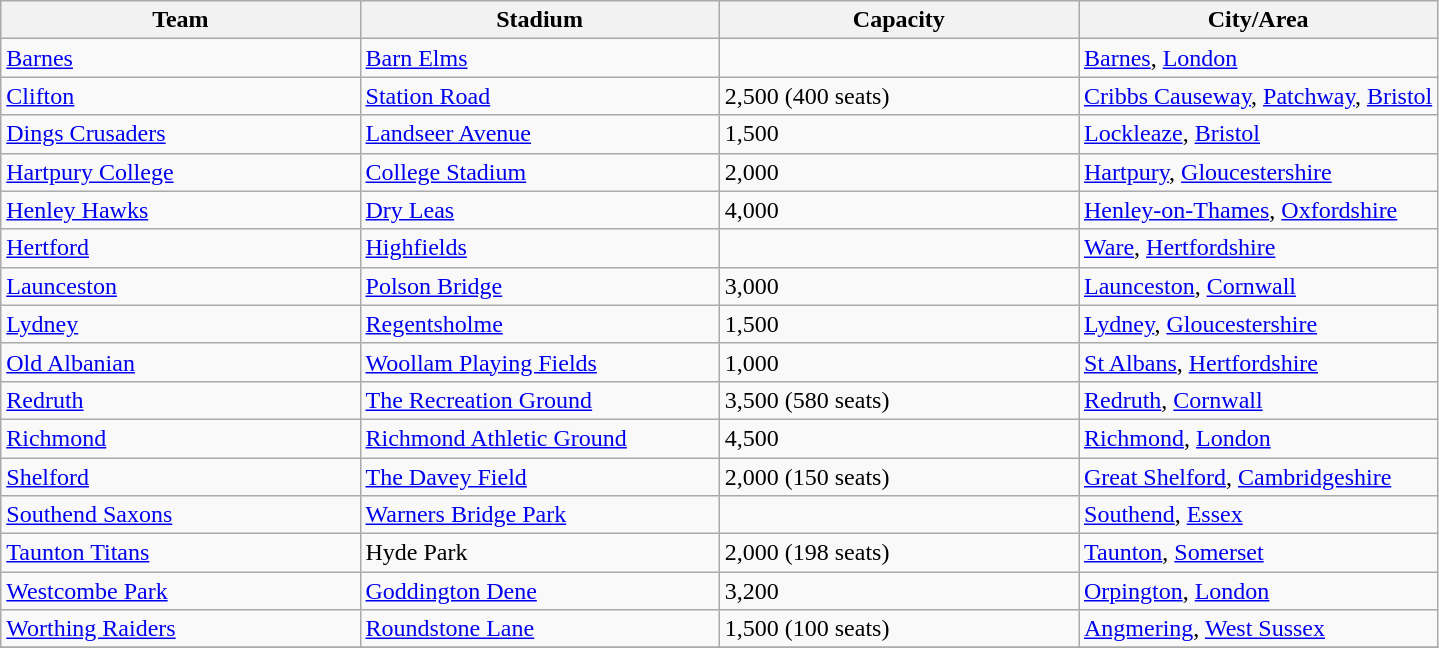<table class="wikitable sortable">
<tr>
<th width=25%>Team</th>
<th width=25%>Stadium</th>
<th width=25%>Capacity</th>
<th width=25%>City/Area</th>
</tr>
<tr>
<td><a href='#'>Barnes</a></td>
<td><a href='#'>Barn Elms</a></td>
<td></td>
<td><a href='#'>Barnes</a>, <a href='#'>London</a></td>
</tr>
<tr>
<td><a href='#'>Clifton</a></td>
<td><a href='#'>Station Road</a></td>
<td>2,500 (400 seats)</td>
<td><a href='#'>Cribbs Causeway</a>, <a href='#'>Patchway</a>, <a href='#'>Bristol</a></td>
</tr>
<tr>
<td><a href='#'>Dings Crusaders</a></td>
<td><a href='#'>Landseer Avenue</a></td>
<td>1,500</td>
<td><a href='#'>Lockleaze</a>, <a href='#'>Bristol</a></td>
</tr>
<tr>
<td><a href='#'>Hartpury College</a></td>
<td><a href='#'>College Stadium</a></td>
<td>2,000</td>
<td><a href='#'>Hartpury</a>, <a href='#'>Gloucestershire</a></td>
</tr>
<tr>
<td><a href='#'>Henley Hawks</a></td>
<td><a href='#'>Dry Leas</a></td>
<td>4,000</td>
<td><a href='#'>Henley-on-Thames</a>, <a href='#'>Oxfordshire</a></td>
</tr>
<tr>
<td><a href='#'>Hertford</a></td>
<td><a href='#'>Highfields</a></td>
<td></td>
<td><a href='#'>Ware</a>, <a href='#'>Hertfordshire</a></td>
</tr>
<tr>
<td><a href='#'>Launceston</a></td>
<td><a href='#'>Polson Bridge</a></td>
<td>3,000</td>
<td><a href='#'>Launceston</a>, <a href='#'>Cornwall</a></td>
</tr>
<tr>
<td><a href='#'>Lydney</a></td>
<td><a href='#'>Regentsholme</a></td>
<td>1,500</td>
<td><a href='#'>Lydney</a>, <a href='#'>Gloucestershire</a></td>
</tr>
<tr>
<td><a href='#'>Old Albanian</a></td>
<td><a href='#'>Woollam Playing Fields</a></td>
<td>1,000</td>
<td><a href='#'>St Albans</a>, <a href='#'>Hertfordshire</a></td>
</tr>
<tr>
<td><a href='#'>Redruth</a></td>
<td><a href='#'>The Recreation Ground</a></td>
<td>3,500 (580 seats)</td>
<td><a href='#'>Redruth</a>, <a href='#'>Cornwall</a></td>
</tr>
<tr>
<td><a href='#'>Richmond</a></td>
<td><a href='#'>Richmond Athletic Ground</a></td>
<td>4,500</td>
<td><a href='#'>Richmond</a>, <a href='#'>London</a></td>
</tr>
<tr>
<td><a href='#'>Shelford</a></td>
<td><a href='#'>The Davey Field</a></td>
<td>2,000 (150 seats)</td>
<td><a href='#'>Great Shelford</a>, <a href='#'>Cambridgeshire</a></td>
</tr>
<tr>
<td><a href='#'>Southend Saxons</a></td>
<td><a href='#'>Warners Bridge Park</a></td>
<td></td>
<td><a href='#'>Southend</a>, <a href='#'>Essex</a></td>
</tr>
<tr>
<td><a href='#'>Taunton Titans</a></td>
<td>Hyde Park</td>
<td>2,000 (198 seats)</td>
<td><a href='#'>Taunton</a>, <a href='#'>Somerset</a></td>
</tr>
<tr>
<td><a href='#'>Westcombe Park</a></td>
<td><a href='#'>Goddington Dene</a></td>
<td>3,200</td>
<td><a href='#'>Orpington</a>, <a href='#'>London</a></td>
</tr>
<tr>
<td><a href='#'>Worthing Raiders</a></td>
<td><a href='#'>Roundstone Lane</a></td>
<td>1,500 (100 seats)</td>
<td><a href='#'>Angmering</a>, <a href='#'>West Sussex</a></td>
</tr>
<tr>
</tr>
</table>
